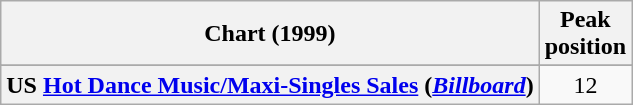<table class="wikitable sortable plainrowheaders" style="text-align:center">
<tr>
<th>Chart (1999)</th>
<th>Peak<br>position</th>
</tr>
<tr>
</tr>
<tr>
</tr>
<tr>
<th scope="row">US <a href='#'>Hot Dance Music/Maxi-Singles Sales</a> (<em><a href='#'>Billboard</a></em>)</th>
<td>12</td>
</tr>
</table>
